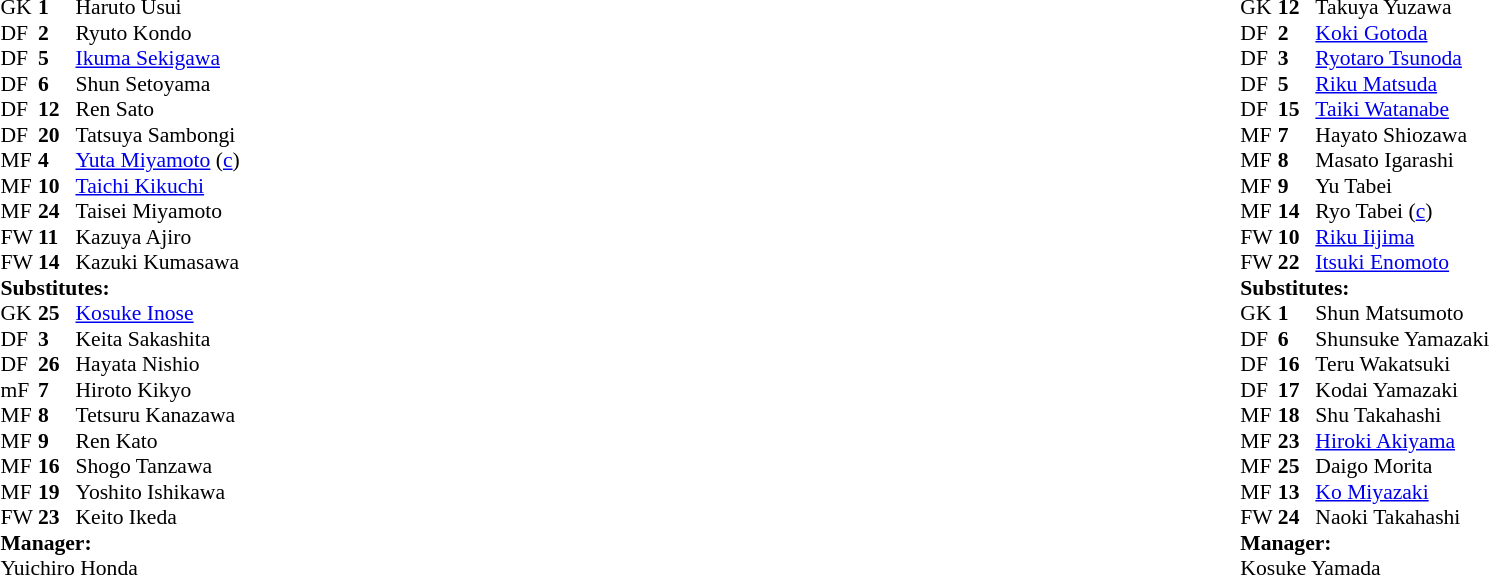<table style="width:100%">
<tr>
<td style="vertical-align:top;width:40%"><br><table style="font-size:90%" cellspacing="0" cellpadding="0">
<tr>
<th width=25></th>
<th width=25></th>
</tr>
<tr>
<th width=25></th>
<th width=25></th>
</tr>
<tr>
<td>GK</td>
<td><strong>1</strong></td>
<td> Haruto Usui</td>
</tr>
<tr>
<td>DF</td>
<td><strong>2</strong></td>
<td> Ryuto Kondo</td>
</tr>
<tr>
<td>DF</td>
<td><strong>5</strong></td>
<td> <a href='#'>Ikuma Sekigawa</a></td>
</tr>
<tr>
<td>DF</td>
<td><strong>6</strong></td>
<td> Shun Setoyama</td>
</tr>
<tr>
<td>DF</td>
<td><strong>12</strong></td>
<td> Ren Sato</td>
<td></td>
<td></td>
</tr>
<tr>
<td>DF</td>
<td><strong>20</strong></td>
<td> Tatsuya Sambongi</td>
</tr>
<tr>
<td>MF</td>
<td><strong>4</strong></td>
<td> <a href='#'>Yuta Miyamoto</a> (<a href='#'>c</a>)</td>
</tr>
<tr>
<td>MF</td>
<td><strong>10</strong></td>
<td> <a href='#'>Taichi Kikuchi</a></td>
</tr>
<tr>
<td>MF</td>
<td><strong>24</strong></td>
<td> Taisei Miyamoto</td>
<td></td>
<td></td>
</tr>
<tr>
<td>FW</td>
<td><strong>11</strong></td>
<td> Kazuya Ajiro</td>
<td></td>
<td></td>
</tr>
<tr>
<td>FW</td>
<td><strong>14</strong></td>
<td> Kazuki Kumasawa</td>
<td></td>
<td></td>
</tr>
<tr>
<td colspan=4><strong>Substitutes:</strong></td>
</tr>
<tr>
<td>GK</td>
<td><strong>25</strong></td>
<td> <a href='#'>Kosuke Inose</a></td>
</tr>
<tr>
<td>DF</td>
<td><strong>3</strong></td>
<td> Keita Sakashita</td>
</tr>
<tr>
<td>DF</td>
<td><strong>26</strong></td>
<td> Hayata Nishio</td>
</tr>
<tr>
<td>mF</td>
<td><strong>7</strong></td>
<td> Hiroto Kikyo</td>
</tr>
<tr>
<td>MF</td>
<td><strong>8</strong></td>
<td> Tetsuru Kanazawa</td>
<td></td>
<td></td>
</tr>
<tr>
<td>MF</td>
<td><strong>9</strong></td>
<td> Ren Kato</td>
<td></td>
<td></td>
</tr>
<tr>
<td>MF</td>
<td><strong>16</strong></td>
<td> Shogo Tanzawa</td>
</tr>
<tr>
<td>MF</td>
<td><strong>19</strong></td>
<td> Yoshito Ishikawa</td>
<td></td>
<td></td>
</tr>
<tr>
<td>FW</td>
<td><strong>23</strong></td>
<td> Keito Ikeda</td>
<td></td>
<td></td>
</tr>
<tr>
<td colspan=4><strong>Manager:</strong></td>
</tr>
<tr>
<td colspan="4"> Yuichiro Honda</td>
</tr>
</table>
</td>
<td style="vertical-align:top; width:50%"><br><table cellspacing="0" cellpadding="0" style="font-size:90%; margin:auto">
<tr>
<th width=25></th>
<th width=25></th>
</tr>
<tr>
<td>GK</td>
<td><strong>12</strong></td>
<td> Takuya Yuzawa</td>
</tr>
<tr>
<td>DF</td>
<td><strong>2</strong></td>
<td> <a href='#'>Koki Gotoda</a></td>
</tr>
<tr>
<td>DF</td>
<td><strong>3</strong></td>
<td> <a href='#'>Ryotaro Tsunoda</a></td>
</tr>
<tr>
<td>DF</td>
<td><strong>5</strong></td>
<td> <a href='#'>Riku Matsuda</a></td>
</tr>
<tr>
<td>DF</td>
<td><strong>15</strong></td>
<td> <a href='#'>Taiki Watanabe</a></td>
</tr>
<tr>
<td>MF</td>
<td><strong>7</strong></td>
<td> Hayato Shiozawa</td>
</tr>
<tr>
<td>MF</td>
<td><strong>8</strong></td>
<td> Masato Igarashi</td>
<td></td>
<td></td>
</tr>
<tr>
<td>MF</td>
<td><strong>9</strong></td>
<td> Yu Tabei</td>
</tr>
<tr>
<td>MF</td>
<td><strong>14</strong></td>
<td> Ryo Tabei (<a href='#'>c</a>)</td>
</tr>
<tr>
<td>FW</td>
<td><strong>10</strong></td>
<td> <a href='#'>Riku Iijima</a></td>
</tr>
<tr>
<td>FW</td>
<td><strong>22</strong></td>
<td> <a href='#'>Itsuki Enomoto</a></td>
</tr>
<tr>
<td colspan=4><strong>Substitutes:</strong></td>
</tr>
<tr>
<td>GK</td>
<td><strong>1</strong></td>
<td> Shun Matsumoto</td>
</tr>
<tr>
<td>DF</td>
<td><strong>6</strong></td>
<td> Shunsuke Yamazaki</td>
</tr>
<tr>
<td>DF</td>
<td><strong>16</strong></td>
<td> Teru Wakatsuki</td>
</tr>
<tr>
<td>DF</td>
<td><strong>17</strong></td>
<td> Kodai Yamazaki</td>
</tr>
<tr>
<td>MF</td>
<td><strong>18</strong></td>
<td> Shu Takahashi</td>
</tr>
<tr>
<td>MF</td>
<td><strong>23</strong></td>
<td> <a href='#'>Hiroki Akiyama</a></td>
</tr>
<tr>
<td>MF</td>
<td><strong>25</strong></td>
<td> Daigo Morita</td>
</tr>
<tr>
<td>MF</td>
<td><strong>13</strong></td>
<td> <a href='#'>Ko Miyazaki</a></td>
<td></td>
<td></td>
</tr>
<tr>
<td>FW</td>
<td><strong>24</strong></td>
<td> Naoki Takahashi</td>
</tr>
<tr>
<td colspan=4><strong>Manager:</strong></td>
</tr>
<tr>
<td colspan="4"> Kosuke Yamada</td>
</tr>
</table>
</td>
</tr>
</table>
